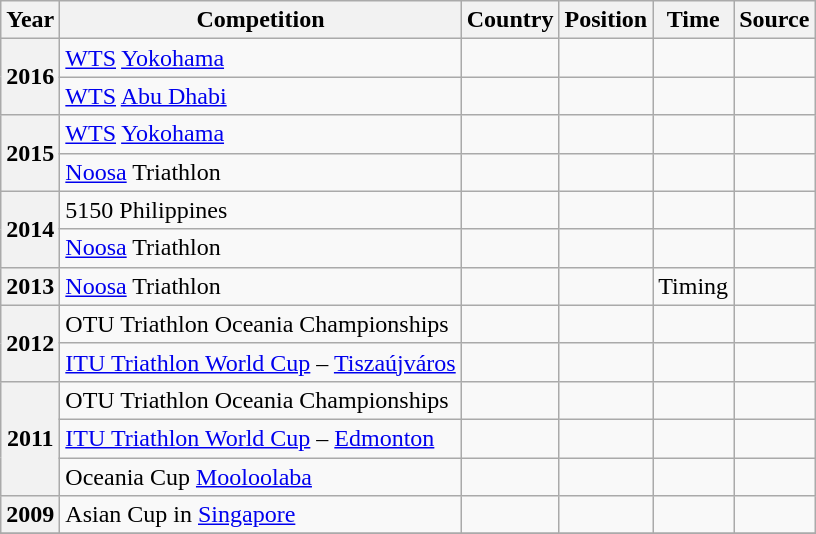<table class="wikitable ">
<tr>
<th scope=col>Year</th>
<th scope=col>Competition</th>
<th scope=col>Country</th>
<th Scope=col>Position</th>
<th Scope=col>Time</th>
<th Scope=col>Source</th>
</tr>
<tr>
<th scope=row; align=center rowspan="2">2016</th>
<td><a href='#'>WTS</a> <a href='#'>Yokohama</a></td>
<td></td>
<td align=center></td>
<td></td>
<td></td>
</tr>
<tr>
<td><a href='#'>WTS</a> <a href='#'>Abu Dhabi</a></td>
<td></td>
<td align=center></td>
<td></td>
<td></td>
</tr>
<tr>
<th scope=row; align=center rowspan="2">2015</th>
<td><a href='#'>WTS</a> <a href='#'>Yokohama</a></td>
<td></td>
<td align=center></td>
<td></td>
<td></td>
</tr>
<tr>
<td><a href='#'>Noosa</a> Triathlon</td>
<td></td>
<td align=center></td>
<td></td>
<td></td>
</tr>
<tr>
<th scope=row; align=center rowspan="2">2014</th>
<td>5150 Philippines</td>
<td></td>
<td align=center></td>
<td></td>
<td></td>
</tr>
<tr>
<td><a href='#'>Noosa</a> Triathlon</td>
<td></td>
<td align=center></td>
<td></td>
<td></td>
</tr>
<tr>
<th scope=row; align=center>2013</th>
<td><a href='#'>Noosa</a> Triathlon</td>
<td></td>
<td align=center></td>
<td>Timing</td>
<td></td>
</tr>
<tr>
<th scope=row; align=center rowspan="2">2012</th>
<td>OTU Triathlon Oceania Championships</td>
<td></td>
<td align=center></td>
<td></td>
<td></td>
</tr>
<tr>
<td><a href='#'>ITU Triathlon World Cup</a> – <a href='#'>Tiszaújváros</a></td>
<td></td>
<td align=center></td>
<td></td>
<td></td>
</tr>
<tr>
<th scope=row; align=center rowspan="3">2011</th>
<td>OTU Triathlon Oceania Championships</td>
<td></td>
<td align=center></td>
<td></td>
<td></td>
</tr>
<tr>
<td><a href='#'>ITU Triathlon World Cup</a> – <a href='#'>Edmonton</a></td>
<td></td>
<td align=center></td>
<td></td>
<td></td>
</tr>
<tr>
<td>Oceania Cup <a href='#'>Mooloolaba</a></td>
<td></td>
<td align=center></td>
<td></td>
<td></td>
</tr>
<tr>
<th scope=row; align=center>2009</th>
<td>Asian Cup in <a href='#'>Singapore</a></td>
<td></td>
<td align=center></td>
<td></td>
<td></td>
</tr>
<tr>
</tr>
</table>
